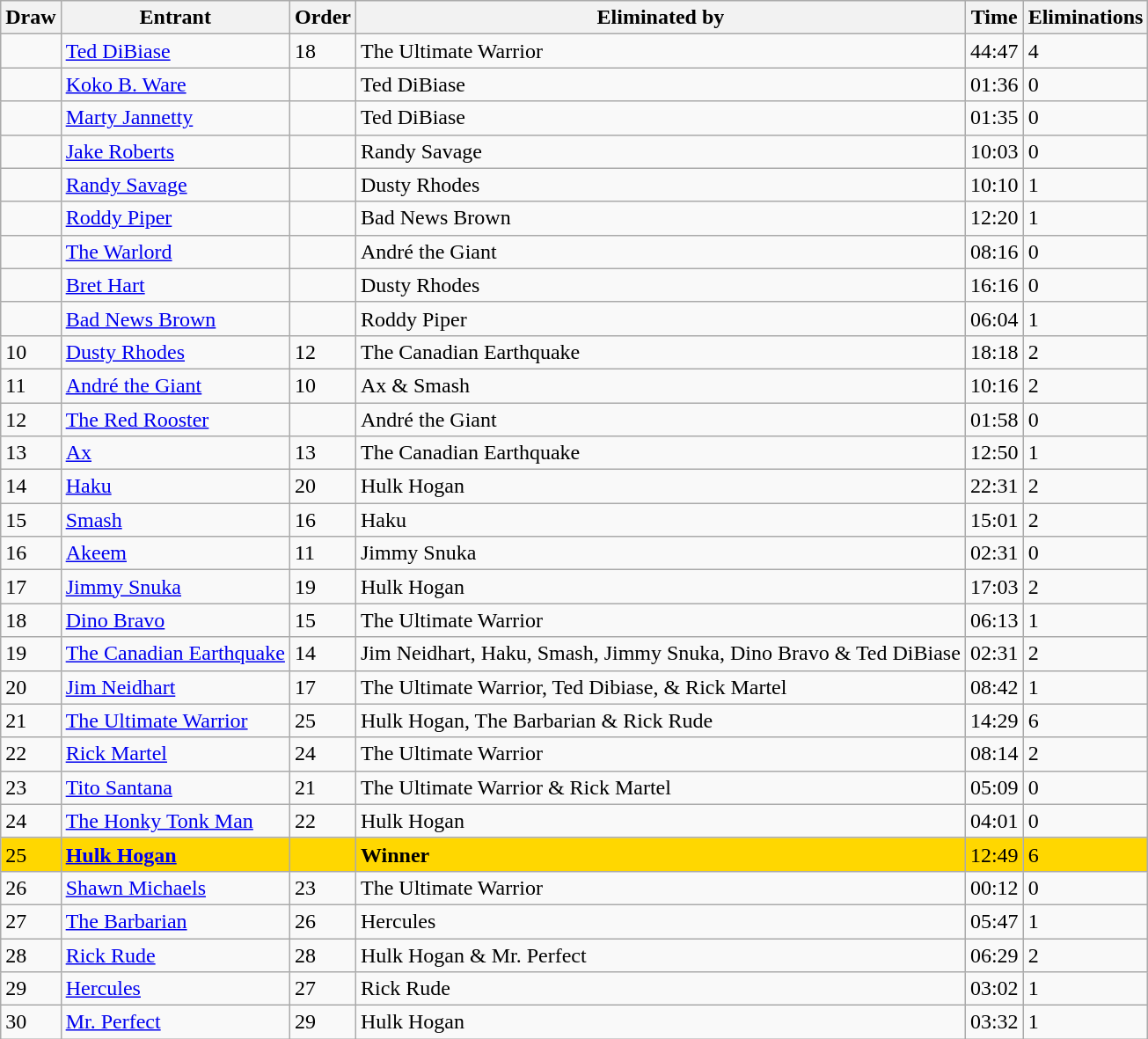<table class="wikitable sortable">
<tr>
<th>Draw</th>
<th>Entrant</th>
<th>Order</th>
<th>Eliminated by</th>
<th data-sort-type="number">Time</th>
<th>Eliminations</th>
</tr>
<tr>
<td></td>
<td><a href='#'>Ted DiBiase</a></td>
<td>18</td>
<td>The Ultimate Warrior</td>
<td>44:47</td>
<td>4</td>
</tr>
<tr>
<td></td>
<td><a href='#'>Koko B. Ware</a></td>
<td></td>
<td>Ted DiBiase</td>
<td>01:36</td>
<td>0</td>
</tr>
<tr>
<td></td>
<td><a href='#'>Marty Jannetty</a></td>
<td></td>
<td>Ted DiBiase</td>
<td>01:35</td>
<td>0</td>
</tr>
<tr>
<td></td>
<td><a href='#'>Jake Roberts</a></td>
<td></td>
<td>Randy Savage</td>
<td>10:03</td>
<td>0</td>
</tr>
<tr>
<td></td>
<td><a href='#'>Randy Savage</a></td>
<td></td>
<td>Dusty Rhodes</td>
<td>10:10</td>
<td>1</td>
</tr>
<tr>
<td></td>
<td><a href='#'>Roddy Piper</a></td>
<td></td>
<td>Bad News Brown</td>
<td>12:20</td>
<td>1</td>
</tr>
<tr>
<td></td>
<td><a href='#'>The Warlord</a></td>
<td></td>
<td>André the Giant</td>
<td>08:16</td>
<td>0</td>
</tr>
<tr>
<td></td>
<td><a href='#'>Bret Hart</a></td>
<td></td>
<td>Dusty Rhodes</td>
<td>16:16</td>
<td>0</td>
</tr>
<tr>
<td></td>
<td><a href='#'>Bad News Brown</a></td>
<td></td>
<td>Roddy Piper</td>
<td>06:04</td>
<td>1</td>
</tr>
<tr>
<td>10</td>
<td><a href='#'>Dusty Rhodes</a></td>
<td>12</td>
<td>The Canadian Earthquake</td>
<td>18:18</td>
<td>2</td>
</tr>
<tr>
<td>11</td>
<td><a href='#'>André the Giant</a></td>
<td>10</td>
<td>Ax & Smash</td>
<td>10:16</td>
<td>2</td>
</tr>
<tr>
<td>12</td>
<td><a href='#'>The Red Rooster</a></td>
<td></td>
<td>André the Giant</td>
<td>01:58</td>
<td>0</td>
</tr>
<tr>
<td>13</td>
<td><a href='#'>Ax</a></td>
<td>13</td>
<td>The Canadian Earthquake</td>
<td>12:50</td>
<td>1</td>
</tr>
<tr>
<td>14</td>
<td><a href='#'>Haku</a></td>
<td>20</td>
<td>Hulk Hogan</td>
<td>22:31</td>
<td>2</td>
</tr>
<tr>
<td>15</td>
<td><a href='#'>Smash</a></td>
<td>16</td>
<td>Haku</td>
<td>15:01</td>
<td>2</td>
</tr>
<tr>
<td>16</td>
<td><a href='#'>Akeem</a></td>
<td>11</td>
<td>Jimmy Snuka</td>
<td>02:31</td>
<td>0</td>
</tr>
<tr>
<td>17</td>
<td><a href='#'>Jimmy Snuka</a></td>
<td>19</td>
<td>Hulk Hogan</td>
<td>17:03</td>
<td>2</td>
</tr>
<tr>
<td>18</td>
<td><a href='#'>Dino Bravo</a></td>
<td>15</td>
<td>The Ultimate Warrior</td>
<td>06:13</td>
<td>1</td>
</tr>
<tr>
<td>19</td>
<td><a href='#'>The Canadian Earthquake</a></td>
<td>14</td>
<td>Jim Neidhart, Haku, Smash, Jimmy Snuka, Dino Bravo & Ted DiBiase</td>
<td>02:31</td>
<td>2</td>
</tr>
<tr>
<td>20</td>
<td><a href='#'>Jim Neidhart</a></td>
<td>17</td>
<td>The Ultimate Warrior, Ted Dibiase,  & Rick Martel</td>
<td>08:42</td>
<td>1</td>
</tr>
<tr>
<td>21</td>
<td><a href='#'>The Ultimate Warrior</a></td>
<td>25</td>
<td>Hulk Hogan, The Barbarian & Rick Rude</td>
<td>14:29</td>
<td>6</td>
</tr>
<tr>
<td>22</td>
<td><a href='#'>Rick Martel</a></td>
<td>24</td>
<td>The Ultimate Warrior</td>
<td>08:14</td>
<td>2</td>
</tr>
<tr>
<td>23</td>
<td><a href='#'>Tito Santana</a></td>
<td>21</td>
<td>The Ultimate Warrior & Rick Martel</td>
<td>05:09</td>
<td>0</td>
</tr>
<tr>
<td>24</td>
<td><a href='#'>The Honky Tonk Man</a></td>
<td>22</td>
<td>Hulk Hogan</td>
<td>04:01</td>
<td>0</td>
</tr>
<tr style="background:Gold">
<td>25</td>
<td><strong><a href='#'>Hulk Hogan</a></strong></td>
<td></td>
<td><strong>Winner</strong></td>
<td>12:49</td>
<td>6</td>
</tr>
<tr>
<td>26</td>
<td><a href='#'>Shawn Michaels</a></td>
<td>23</td>
<td>The Ultimate Warrior</td>
<td>00:12</td>
<td>0</td>
</tr>
<tr>
<td>27</td>
<td><a href='#'>The Barbarian</a></td>
<td>26</td>
<td>Hercules</td>
<td>05:47</td>
<td>1</td>
</tr>
<tr>
<td>28</td>
<td><a href='#'>Rick Rude</a></td>
<td>28</td>
<td>Hulk Hogan & Mr. Perfect</td>
<td>06:29</td>
<td>2</td>
</tr>
<tr>
<td>29</td>
<td><a href='#'>Hercules</a></td>
<td>27</td>
<td>Rick Rude</td>
<td>03:02</td>
<td>1</td>
</tr>
<tr>
<td>30</td>
<td><a href='#'>Mr. Perfect</a></td>
<td>29</td>
<td>Hulk Hogan</td>
<td>03:32</td>
<td>1</td>
</tr>
</table>
